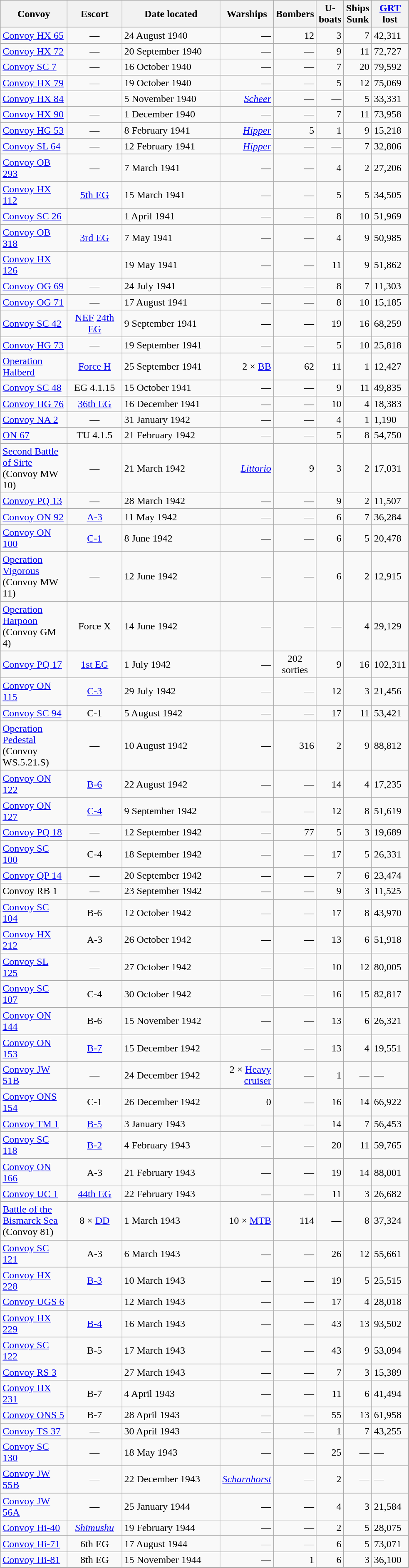<table class="wikitable sortable">
<tr>
<th width=100px">Convoy</th>
<th width="80px">Escort</th>
<th width="150px">Date located</th>
<th width="30px">Warships</th>
<th width="25px">Bombers</th>
<th width="25px">U-boats</th>
<th width="25px">Ships Sunk</th>
<th width="30px"><a href='#'>GRT</a> lost</th>
</tr>
<tr>
<td align="left"><a href='#'>Convoy HX 65</a></td>
<td align="center">—</td>
<td align="left">24 August 1940</td>
<td align="right">—</td>
<td align="right">12</td>
<td align="right">3</td>
<td align="right">7</td>
<td align="left">42,311</td>
</tr>
<tr>
<td align="left"><a href='#'>Convoy HX 72</a></td>
<td align="center">—</td>
<td align="left">20 September 1940</td>
<td align="right">—</td>
<td align="right">—</td>
<td align="right">9</td>
<td align="right">11</td>
<td align="left">72,727</td>
</tr>
<tr>
<td align="left"><a href='#'>Convoy SC 7</a></td>
<td align="center">—</td>
<td align="left">16 October 1940</td>
<td align="right">—</td>
<td align="right">—</td>
<td align="right">7</td>
<td align="right">20</td>
<td align="left">79,592</td>
</tr>
<tr>
<td align="left"><a href='#'>Convoy HX 79</a></td>
<td align="center">—</td>
<td align="left">19 October 1940</td>
<td align="right">—</td>
<td align="right">—</td>
<td align="right">5</td>
<td align="right">12</td>
<td align="left">75,069</td>
</tr>
<tr>
<td align="left"><a href='#'>Convoy HX 84</a></td>
<td align="center"></td>
<td align="left">5 November 1940</td>
<td align="right"><a href='#'><em>Scheer</em></a></td>
<td align="right">—</td>
<td align="right">—</td>
<td align="right">5</td>
<td align="left">33,331</td>
</tr>
<tr>
<td align="left"><a href='#'>Convoy HX 90</a></td>
<td align="center">—</td>
<td align="left">1 December 1940</td>
<td align="right">—</td>
<td align="right">—</td>
<td align="right">7</td>
<td align="right">11</td>
<td align="left">73,958</td>
</tr>
<tr>
<td align="left"><a href='#'>Convoy HG 53</a></td>
<td align="center">—</td>
<td align="left">8 February 1941</td>
<td align="right"><a href='#'><em>Hipper</em></a></td>
<td align="right">5</td>
<td align="right">1</td>
<td align="right">9</td>
<td align="left">15,218</td>
</tr>
<tr>
<td align="left"><a href='#'>Convoy SL 64</a></td>
<td align="center">—</td>
<td align="left">12 February 1941</td>
<td align="right"><a href='#'><em>Hipper</em></a></td>
<td align="right">—</td>
<td align="right">—</td>
<td align="right">7</td>
<td align="left">32,806</td>
</tr>
<tr>
<td align="left"><a href='#'>Convoy OB 293</a></td>
<td align="center">—</td>
<td align="left">7 March 1941</td>
<td align="right">—</td>
<td align="right">—</td>
<td align="right">4</td>
<td align="right">2</td>
<td align="left">27,206</td>
</tr>
<tr>
<td align="left"><a href='#'>Convoy HX 112</a></td>
<td align="center"><a href='#'>5th EG</a></td>
<td align="left">15 March 1941</td>
<td align="right">—</td>
<td align="right">—</td>
<td align="right">5</td>
<td align="right">5</td>
<td align="left">34,505</td>
</tr>
<tr>
<td align="left"><a href='#'>Convoy SC 26</a></td>
<td align="center"></td>
<td align="left">1 April 1941</td>
<td align="right">—</td>
<td align="right">—</td>
<td align="right">8</td>
<td align="right">10</td>
<td align="left">51,969</td>
</tr>
<tr>
<td align="left"><a href='#'>Convoy OB 318</a></td>
<td align="center"><a href='#'>3rd EG</a></td>
<td align="left">7 May 1941</td>
<td align="right">—</td>
<td align="right">—</td>
<td align="right">4</td>
<td align="right">9</td>
<td align="left">50,985</td>
</tr>
<tr>
<td align="left"><a href='#'>Convoy HX 126</a></td>
<td align="center"></td>
<td align="left">19 May 1941</td>
<td align="right">—</td>
<td align="right">—</td>
<td align="right">11</td>
<td align="right">9</td>
<td align="left">51,862</td>
</tr>
<tr>
<td align="left"><a href='#'>Convoy OG 69</a></td>
<td align="center">—</td>
<td align="left">24 July 1941</td>
<td align="right">—</td>
<td align="right">—</td>
<td align="right">8</td>
<td align="right">7</td>
<td align="left">11,303</td>
</tr>
<tr>
<td align="left"><a href='#'>Convoy OG 71</a></td>
<td align="center">—</td>
<td align="left">17 August 1941</td>
<td align="right">—</td>
<td align="right">—</td>
<td align="right">8</td>
<td align="right">10</td>
<td align="left">15,185</td>
</tr>
<tr>
<td align="left"><a href='#'>Convoy SC 42</a></td>
<td align="center"><a href='#'>NEF</a> <a href='#'>24th EG</a></td>
<td align="left">9 September 1941</td>
<td align="right">—</td>
<td align="right">—</td>
<td align="right">19</td>
<td align="right">16</td>
<td align="left">68,259</td>
</tr>
<tr>
<td align="left"><a href='#'>Convoy HG 73</a></td>
<td align="center">—</td>
<td align="left">19 September 1941</td>
<td align="right">—</td>
<td align="right">—</td>
<td align="right">5</td>
<td align="right">10</td>
<td align="left">25,818</td>
</tr>
<tr>
<td align="left"><a href='#'>Operation Halberd</a></td>
<td align="center"><a href='#'>Force H</a></td>
<td align="left">25 September 1941</td>
<td align="right">2 × <a href='#'>BB</a></td>
<td align="right">62</td>
<td align="right">11</td>
<td align="right">1</td>
<td align="left">12,427</td>
</tr>
<tr>
<td align="left"><a href='#'>Convoy SC 48</a></td>
<td align="center">EG 4.1.15</td>
<td align="left">15 October 1941</td>
<td align="right">—</td>
<td align="right">—</td>
<td align="right">9</td>
<td align="right">11</td>
<td align="left">49,835</td>
</tr>
<tr>
<td align="left"><a href='#'>Convoy HG 76</a></td>
<td align="center"><a href='#'>36th EG</a></td>
<td align="left">16 December 1941</td>
<td align="right">—</td>
<td align="right">—</td>
<td align="right">10</td>
<td align="right">4</td>
<td align="left">18,383</td>
</tr>
<tr>
<td align="left"><a href='#'>Convoy NA 2</a></td>
<td align="center">—</td>
<td align="left">31 January 1942</td>
<td align="right">—</td>
<td align="right">—</td>
<td align="right">4</td>
<td align="right">1</td>
<td align="left">1,190</td>
</tr>
<tr>
<td align="left"><a href='#'>ON 67</a></td>
<td align="center">TU 4.1.5</td>
<td align="left">21 February 1942</td>
<td align="right">—</td>
<td align="right">—</td>
<td align="right">5</td>
<td align="right">8</td>
<td align="left">54,750</td>
</tr>
<tr>
<td align="left"><a href='#'>Second Battle of Sirte</a> (Convoy MW 10)</td>
<td align="center">—</td>
<td align="left">21 March 1942</td>
<td align="right"><a href='#'><em>Littorio</em></a></td>
<td align="right">9</td>
<td align="right">3</td>
<td align="right">2</td>
<td align="left">17,031</td>
</tr>
<tr>
<td align="left"><a href='#'>Convoy PQ 13</a></td>
<td align="center">—</td>
<td align="left">28 March 1942</td>
<td align="right">—</td>
<td align="right">—</td>
<td align="right">9</td>
<td align="right">2</td>
<td align="left">11,507</td>
</tr>
<tr>
<td align="left"><a href='#'>Convoy ON 92</a></td>
<td align="center"><a href='#'>A-3</a></td>
<td align="left">11 May 1942</td>
<td align="right">—</td>
<td align="right">—</td>
<td align="right">6</td>
<td align="right">7</td>
<td align="left">36,284</td>
</tr>
<tr>
<td align="left"><a href='#'>Convoy ON 100</a></td>
<td align="center"><a href='#'>C-1</a></td>
<td align="left">8 June 1942</td>
<td align="right">—</td>
<td align="right">—</td>
<td align="right">6</td>
<td align="right">5</td>
<td align="left">20,478</td>
</tr>
<tr>
<td align="left"><a href='#'>Operation Vigorous</a> (Convoy MW 11)</td>
<td align="center">—</td>
<td align="left">12 June 1942</td>
<td align="right">—</td>
<td align="right">—</td>
<td align="right">6</td>
<td align="right">2</td>
<td align="left">12,915</td>
</tr>
<tr>
<td align="left"><a href='#'>Operation Harpoon</a> (Convoy GM 4)</td>
<td align="center">Force X</td>
<td align="left">14 June 1942</td>
<td align="right">—</td>
<td align="right">—</td>
<td align="right">—</td>
<td align="right">4</td>
<td align="left">29,129</td>
</tr>
<tr>
<td align="left"><a href='#'>Convoy PQ 17</a></td>
<td align="center"><a href='#'>1st EG</a></td>
<td align="left">1 July 1942</td>
<td align="right">—</td>
<td align="center">202 sorties</td>
<td align="right">9</td>
<td align="right">16</td>
<td align="left">102,311</td>
</tr>
<tr>
<td align="left"><a href='#'>Convoy ON 115</a></td>
<td align="center"><a href='#'>C-3</a></td>
<td align="left">29 July 1942</td>
<td align="right">—</td>
<td align="right">—</td>
<td align="right">12</td>
<td align="right">3</td>
<td align="left">21,456</td>
</tr>
<tr>
<td align="left"><a href='#'>Convoy SC 94</a></td>
<td align="center">C-1</td>
<td align="left">5 August 1942</td>
<td align="right">—</td>
<td align="right">—</td>
<td align="right">17</td>
<td align="right">11</td>
<td align="left">53,421</td>
</tr>
<tr>
<td align="left"><a href='#'>Operation Pedestal</a> (Convoy WS.5.21.S)</td>
<td align="center">—</td>
<td align="left">10 August 1942</td>
<td align="right">—</td>
<td align="right">316</td>
<td align="right">2</td>
<td align="right">9</td>
<td align="left">88,812</td>
</tr>
<tr>
<td align="left"><a href='#'>Convoy ON 122</a></td>
<td align="center"><a href='#'>B-6</a></td>
<td align="left">22 August 1942</td>
<td align="right">—</td>
<td align="right">—</td>
<td align="right">14</td>
<td align="right">4</td>
<td align="left">17,235</td>
</tr>
<tr>
<td align="left"><a href='#'>Convoy ON 127</a></td>
<td align="center"><a href='#'>C-4</a></td>
<td align="left">9 September 1942</td>
<td align="right">—</td>
<td align="right">—</td>
<td align="right">12</td>
<td align="right">8</td>
<td align="left">51,619</td>
</tr>
<tr>
<td align="left"><a href='#'>Convoy PQ 18</a></td>
<td align="center">—</td>
<td align="left">12 September 1942</td>
<td align="right">—</td>
<td align="right">77</td>
<td align="right">5</td>
<td align="right">3</td>
<td align="left">19,689</td>
</tr>
<tr>
<td align="left"><a href='#'>Convoy SC 100</a></td>
<td align="center">C-4</td>
<td align="left">18 September 1942</td>
<td align="right">—</td>
<td align="right">—</td>
<td align="right">17</td>
<td align="right">5</td>
<td align="left">26,331</td>
</tr>
<tr>
<td align="left"><a href='#'>Convoy QP 14</a></td>
<td align="center">—</td>
<td align="left">20 September 1942</td>
<td align="right">—</td>
<td align="right">—</td>
<td align="right">7</td>
<td align="right">6</td>
<td align="left">23,474</td>
</tr>
<tr>
<td align="left">Convoy RB 1</td>
<td align="center">—</td>
<td align="left">23 September 1942</td>
<td align="right">—</td>
<td align="right">—</td>
<td align="right">9</td>
<td align="right">3</td>
<td align="left">11,525</td>
</tr>
<tr>
<td align="left"><a href='#'>Convoy SC 104</a></td>
<td align="center">B-6</td>
<td align="left">12 October 1942</td>
<td align="right">—</td>
<td align="right">—</td>
<td align="right">17</td>
<td align="right">8</td>
<td align="left">43,970</td>
</tr>
<tr>
<td align="left"><a href='#'>Convoy HX 212</a></td>
<td align="center">A-3</td>
<td align="left">26 October 1942</td>
<td align="right">—</td>
<td align="right">—</td>
<td align="right">13</td>
<td align="right">6</td>
<td align="left">51,918</td>
</tr>
<tr>
<td align="left"><a href='#'>Convoy SL 125</a></td>
<td align="center">—</td>
<td align="left">27 October 1942</td>
<td align="right">—</td>
<td align="right">—</td>
<td align="right">10</td>
<td align="right">12</td>
<td align="left">80,005</td>
</tr>
<tr>
<td align="left"><a href='#'>Convoy SC 107</a></td>
<td align="center">C-4</td>
<td align="left">30 October 1942</td>
<td align="right">—</td>
<td align="right">—</td>
<td align="right">16</td>
<td align="right">15</td>
<td align="left">82,817</td>
</tr>
<tr>
<td align="left"><a href='#'>Convoy ON 144</a></td>
<td align="center">B-6</td>
<td align="left">15 November 1942</td>
<td align="right">—</td>
<td align="right">—</td>
<td align="right">13</td>
<td align="right">6</td>
<td align="left">26,321</td>
</tr>
<tr>
<td align="left"><a href='#'>Convoy ON 153</a></td>
<td align="center"><a href='#'>B-7</a></td>
<td align="left">15 December 1942</td>
<td align="right">—</td>
<td align="right">—</td>
<td align="right">13</td>
<td align="right">4</td>
<td align="left">19,551</td>
</tr>
<tr>
<td align="left"><a href='#'>Convoy JW 51B</a></td>
<td align="center">—</td>
<td align="left">24 December 1942</td>
<td align="right">2 × <a href='#'>Heavy cruiser</a></td>
<td align="right">—</td>
<td align="right">1</td>
<td align="right">—</td>
<td align="left">—</td>
</tr>
<tr>
<td align="left"><a href='#'>Convoy ONS 154</a></td>
<td align="center">C-1</td>
<td align="left">26 December 1942</td>
<td align="right">0</td>
<td align="right">—</td>
<td align="right">16</td>
<td align="right">14</td>
<td align="left">66,922</td>
</tr>
<tr>
<td align="left"><a href='#'>Convoy TM 1</a></td>
<td align="center"><a href='#'>B-5</a></td>
<td align="left">3 January 1943</td>
<td align="right">—</td>
<td align="right">—</td>
<td align="right">14</td>
<td align="right">7</td>
<td align="left">56,453</td>
</tr>
<tr>
<td align="left"><a href='#'>Convoy SC 118</a></td>
<td align="center"><a href='#'>B-2</a></td>
<td align="left">4 February 1943</td>
<td align="right">—</td>
<td align="right">—</td>
<td align="right">20</td>
<td align="right">11</td>
<td align="left">59,765</td>
</tr>
<tr>
<td align="left"><a href='#'>Convoy ON 166</a></td>
<td align="center">A-3</td>
<td align="left">21 February 1943</td>
<td align="right">—</td>
<td align="right">—</td>
<td align="right">19</td>
<td align="right">14</td>
<td align="left">88,001</td>
</tr>
<tr>
<td align="left"><a href='#'>Convoy UC 1</a></td>
<td align="center"><a href='#'>44th EG</a></td>
<td align="left">22 February 1943</td>
<td align="right">—</td>
<td align="right">—</td>
<td align="right">11</td>
<td align="right">3</td>
<td align="left">26,682</td>
</tr>
<tr>
<td align="left"><a href='#'>Battle of the Bismarck Sea</a> (Convoy 81)</td>
<td align="center">8 × <a href='#'>DD</a></td>
<td align="left">1 March 1943</td>
<td align="right">10 × <a href='#'>MTB</a></td>
<td align="right">114</td>
<td align="right">—</td>
<td align="right">8</td>
<td align="left">37,324</td>
</tr>
<tr>
<td align="left"><a href='#'>Convoy SC 121</a></td>
<td align="center">A-3</td>
<td align="left">6 March 1943</td>
<td align="right">—</td>
<td align="right">—</td>
<td align="right">26</td>
<td align="right">12</td>
<td align="left">55,661</td>
</tr>
<tr>
<td align="left"><a href='#'>Convoy HX 228</a></td>
<td align="center"><a href='#'>B-3</a></td>
<td align="left">10 March 1943</td>
<td align="right">—</td>
<td align="right">—</td>
<td align="right">19</td>
<td align="right">5</td>
<td align="left">25,515</td>
</tr>
<tr>
<td align="left"><a href='#'>Convoy UGS 6</a></td>
<td align="center"></td>
<td align="left">12 March 1943</td>
<td align="right">—</td>
<td align="right">—</td>
<td align="right">17</td>
<td align="right">4</td>
<td align="left">28,018</td>
</tr>
<tr>
<td align="left"><a href='#'>Convoy HX 229</a></td>
<td align="center"><a href='#'>B-4</a></td>
<td align="left">16 March 1943</td>
<td align="right">—</td>
<td align="right">—</td>
<td align="right">43</td>
<td align="right">13</td>
<td align="left">93,502</td>
</tr>
<tr>
<td align="left"><a href='#'>Convoy SC 122</a></td>
<td align="center">B-5</td>
<td align="left">17 March 1943</td>
<td align="right">—</td>
<td align="right">—</td>
<td align="right">43</td>
<td align="right">9</td>
<td align="left">53,094</td>
</tr>
<tr>
<td align="left"><a href='#'>Convoy RS 3</a></td>
<td align="center"></td>
<td align="left">27 March 1943</td>
<td align="right">—</td>
<td align="right">—</td>
<td align="right">7</td>
<td align="right">3</td>
<td align="left">15,389</td>
</tr>
<tr>
<td align="left"><a href='#'>Convoy HX 231</a></td>
<td align="center">B-7</td>
<td align="left">4 April 1943</td>
<td align="right">—</td>
<td align="right">—</td>
<td align="right">11</td>
<td align="right">6</td>
<td align="left">41,494</td>
</tr>
<tr>
<td align="left"><a href='#'>Convoy ONS 5</a></td>
<td align="center">B-7</td>
<td align="left">28 April 1943</td>
<td align="right">—</td>
<td align="right">—</td>
<td align="right">55</td>
<td align="right">13</td>
<td align="left">61,958</td>
</tr>
<tr>
<td align="left"><a href='#'>Convoy TS 37</a></td>
<td align="center">—</td>
<td align="left">30 April 1943</td>
<td align="right">—</td>
<td align="right">—</td>
<td align="right">1</td>
<td align="right">7</td>
<td align="left">43,255</td>
</tr>
<tr>
<td align="left"><a href='#'>Convoy SC 130</a></td>
<td align="center">—</td>
<td align="left">18 May 1943</td>
<td align="right">—</td>
<td align="right">—</td>
<td align="right">25</td>
<td align="right">—</td>
<td align="left">—</td>
</tr>
<tr>
<td align="left"><a href='#'>Convoy JW 55B</a></td>
<td align="center">—</td>
<td align="left">22 December 1943</td>
<td align="right"><a href='#'><em>Scharnhorst</em></a></td>
<td align="right">—</td>
<td align="right">2</td>
<td align="right">—</td>
<td align="left">—</td>
</tr>
<tr>
<td align="left"><a href='#'>Convoy JW 56A</a></td>
<td align="center">—</td>
<td align="left">25 January 1944</td>
<td align="right">—</td>
<td align="right">—</td>
<td align="right">4</td>
<td align="right">3</td>
<td align="left">21,584</td>
</tr>
<tr>
<td align="left"><a href='#'>Convoy Hi-40</a></td>
<td align="center"><a href='#'><em>Shimushu</em></a></td>
<td align="left">19 February 1944</td>
<td align="right">—</td>
<td align="right">—</td>
<td align="right">2</td>
<td align="right">5</td>
<td align="left">28,075</td>
</tr>
<tr>
<td align="left"><a href='#'>Convoy Hi-71</a></td>
<td align="center">6th EG</td>
<td align="left">17 August 1944</td>
<td align="right">—</td>
<td align="right">—</td>
<td align="right">6</td>
<td align="right">5</td>
<td align="left">73,071</td>
</tr>
<tr>
<td align="left"><a href='#'>Convoy Hi-81</a></td>
<td align="center">8th EG</td>
<td align="left">15 November 1944</td>
<td align="right">—</td>
<td align="right">1</td>
<td align="right">6</td>
<td align="right">3</td>
<td align="left">36,100</td>
</tr>
<tr>
</tr>
</table>
